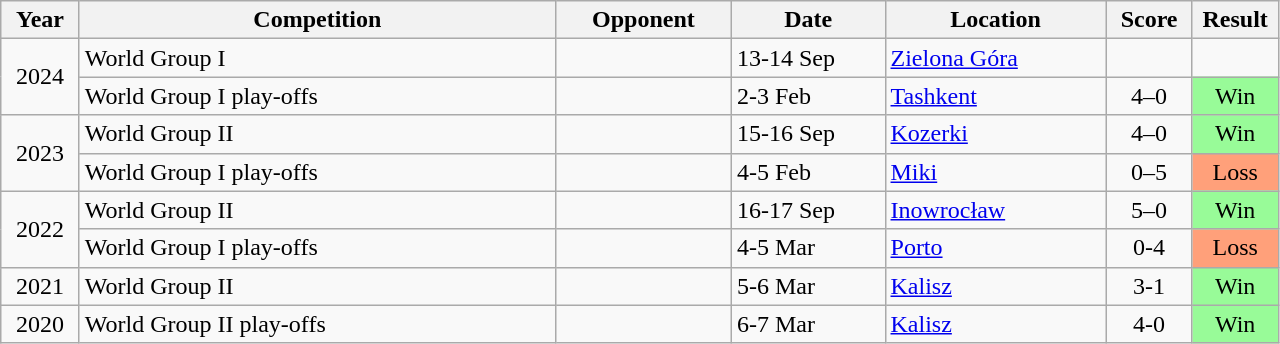<table class="wikitable">
<tr>
<th width="45">Year</th>
<th width="310">Competition</th>
<th width="110">Opponent</th>
<th width="95">Date</th>
<th width="140">Location</th>
<th width="50">Score</th>
<th width="50">Result</th>
</tr>
<tr>
<td rowspan="2" align="center">2024</td>
<td>World Group I</td>
<td></td>
<td>13-14 Sep</td>
<td><a href='#'>Zielona Góra</a> </td>
<td align="center"></td>
<td align="center"></td>
</tr>
<tr>
<td>World Group I play-offs</td>
<td></td>
<td>2-3 Feb</td>
<td><a href='#'>Tashkent</a> </td>
<td align="center">4–0</td>
<td align="center" bgcolor="#98FB98">Win</td>
</tr>
<tr>
<td rowspan="2" align="center">2023</td>
<td>World Group II</td>
<td></td>
<td>15-16 Sep</td>
<td><a href='#'>Kozerki</a> </td>
<td align="center">4–0</td>
<td align="center" bgcolor="#98FB98">Win</td>
</tr>
<tr>
<td>World Group I play-offs</td>
<td></td>
<td>4-5 Feb</td>
<td><a href='#'>Miki</a> </td>
<td align="center">0–5</td>
<td align="center" bgcolor="FFA07A">Loss</td>
</tr>
<tr>
<td rowspan="2" align="center">2022</td>
<td>World Group II</td>
<td></td>
<td>16-17 Sep</td>
<td><a href='#'>Inowrocław</a> </td>
<td align="center">5–0</td>
<td align="center" bgcolor="#98FB98">Win</td>
</tr>
<tr>
<td>World Group I play-offs</td>
<td></td>
<td>4-5 Mar</td>
<td><a href='#'>Porto</a> </td>
<td align="center">0-4</td>
<td align="center" bgcolor="FFA07A">Loss</td>
</tr>
<tr>
<td align="center">2021</td>
<td>World Group II</td>
<td></td>
<td>5-6 Mar</td>
<td><a href='#'>Kalisz</a> </td>
<td align="center">3-1</td>
<td align="center" bgcolor="#98FB98">Win</td>
</tr>
<tr>
<td align="center">2020</td>
<td>World Group II play-offs</td>
<td></td>
<td>6-7 Mar</td>
<td><a href='#'>Kalisz</a> </td>
<td align="center">4-0</td>
<td align="center" bgcolor="#98FB98">Win</td>
</tr>
</table>
